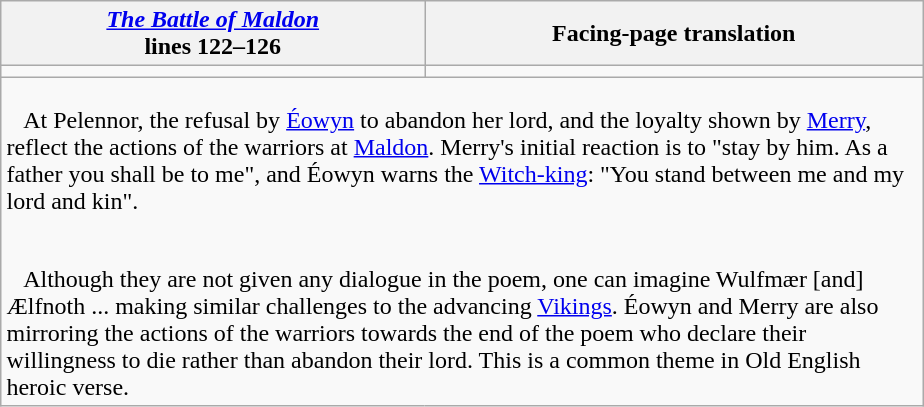<table class="wikitable" style="margin: 1em auto;">
<tr>
<th scope="col" style="width: 275px;"><em><a href='#'>The Battle of Maldon</a></em><br>lines 122–126</th>
<th scope="col" style="width: 325px;">Facing-page translation</th>
</tr>
<tr>
<td></td>
<td></td>
</tr>
<tr>
<td colspan=2><p>   At Pelennor, the refusal by <a href='#'>Éowyn</a> to abandon her lord, and the loyalty shown by <a href='#'>Merry</a>, reflect the actions of the warriors at <a href='#'>Maldon</a>. Merry's initial reaction is to "stay by him. As a father you shall be to me", and Éowyn warns the <a href='#'>Witch-king</a>: "You stand between me and my lord and kin".</p><br>   Although they are not given any dialogue in the poem, one can imagine Wulfmær [and] Ælfnoth ... making similar challenges to the advancing <a href='#'>Vikings</a>. Éowyn and Merry are also mirroring the actions of the warriors towards the end of the poem who declare their willingness to die rather than abandon their lord. This is a common theme in Old English heroic verse.</td>
</tr>
</table>
